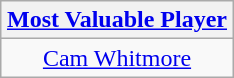<table class=wikitable style="text-align:center; margin:auto">
<tr>
<th><a href='#'>Most Valuable Player</a></th>
</tr>
<tr>
<td> <a href='#'>Cam Whitmore</a></td>
</tr>
</table>
